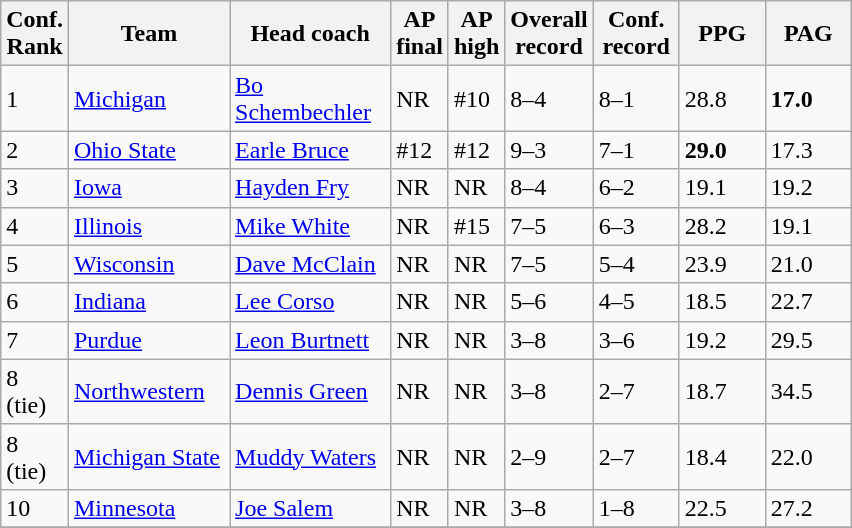<table class="sortable wikitable">
<tr>
<th width="25">Conf. Rank</th>
<th width="100">Team</th>
<th width="100">Head coach</th>
<th width="25">AP final</th>
<th width="25">AP high</th>
<th width="50">Overall record</th>
<th width="50">Conf. record</th>
<th width="50">PPG</th>
<th width="50">PAG</th>
</tr>
<tr align="left" bgcolor="">
<td>1</td>
<td><a href='#'>Michigan</a></td>
<td><a href='#'>Bo Schembechler</a></td>
<td>NR</td>
<td>#10</td>
<td>8–4</td>
<td>8–1</td>
<td>28.8</td>
<td><strong>17.0</strong></td>
</tr>
<tr align="left" bgcolor="">
<td>2</td>
<td><a href='#'>Ohio State</a></td>
<td><a href='#'>Earle Bruce</a></td>
<td>#12</td>
<td>#12</td>
<td>9–3</td>
<td>7–1</td>
<td><strong>29.0</strong></td>
<td>17.3</td>
</tr>
<tr align="left" bgcolor="">
<td>3</td>
<td><a href='#'>Iowa</a></td>
<td><a href='#'>Hayden Fry</a></td>
<td>NR</td>
<td>NR</td>
<td>8–4</td>
<td>6–2</td>
<td>19.1</td>
<td>19.2</td>
</tr>
<tr align="left" bgcolor="">
<td>4</td>
<td><a href='#'>Illinois</a></td>
<td><a href='#'>Mike White</a></td>
<td>NR</td>
<td>#15</td>
<td>7–5</td>
<td>6–3</td>
<td>28.2</td>
<td>19.1</td>
</tr>
<tr align="left" bgcolor="">
<td>5</td>
<td><a href='#'>Wisconsin</a></td>
<td><a href='#'>Dave McClain</a></td>
<td>NR</td>
<td>NR</td>
<td>7–5</td>
<td>5–4</td>
<td>23.9</td>
<td>21.0</td>
</tr>
<tr align="left" bgcolor="">
<td>6</td>
<td><a href='#'>Indiana</a></td>
<td><a href='#'>Lee Corso</a></td>
<td>NR</td>
<td>NR</td>
<td>5–6</td>
<td>4–5</td>
<td>18.5</td>
<td>22.7</td>
</tr>
<tr align="left" bgcolor="">
<td>7</td>
<td><a href='#'>Purdue</a></td>
<td><a href='#'>Leon Burtnett</a></td>
<td>NR</td>
<td>NR</td>
<td>3–8</td>
<td>3–6</td>
<td>19.2</td>
<td>29.5</td>
</tr>
<tr align="left" bgcolor="">
<td>8 (tie)</td>
<td><a href='#'>Northwestern</a></td>
<td><a href='#'>Dennis Green</a></td>
<td>NR</td>
<td>NR</td>
<td>3–8</td>
<td>2–7</td>
<td>18.7</td>
<td>34.5</td>
</tr>
<tr align="left" bgcolor="">
<td>8 (tie)</td>
<td><a href='#'>Michigan State</a></td>
<td><a href='#'>Muddy Waters</a></td>
<td>NR</td>
<td>NR</td>
<td>2–9</td>
<td>2–7</td>
<td>18.4</td>
<td>22.0</td>
</tr>
<tr align="left" bgcolor="">
<td>10</td>
<td><a href='#'>Minnesota</a></td>
<td><a href='#'>Joe Salem</a></td>
<td>NR</td>
<td>NR</td>
<td>3–8</td>
<td>1–8</td>
<td>22.5</td>
<td>27.2</td>
</tr>
<tr>
</tr>
</table>
